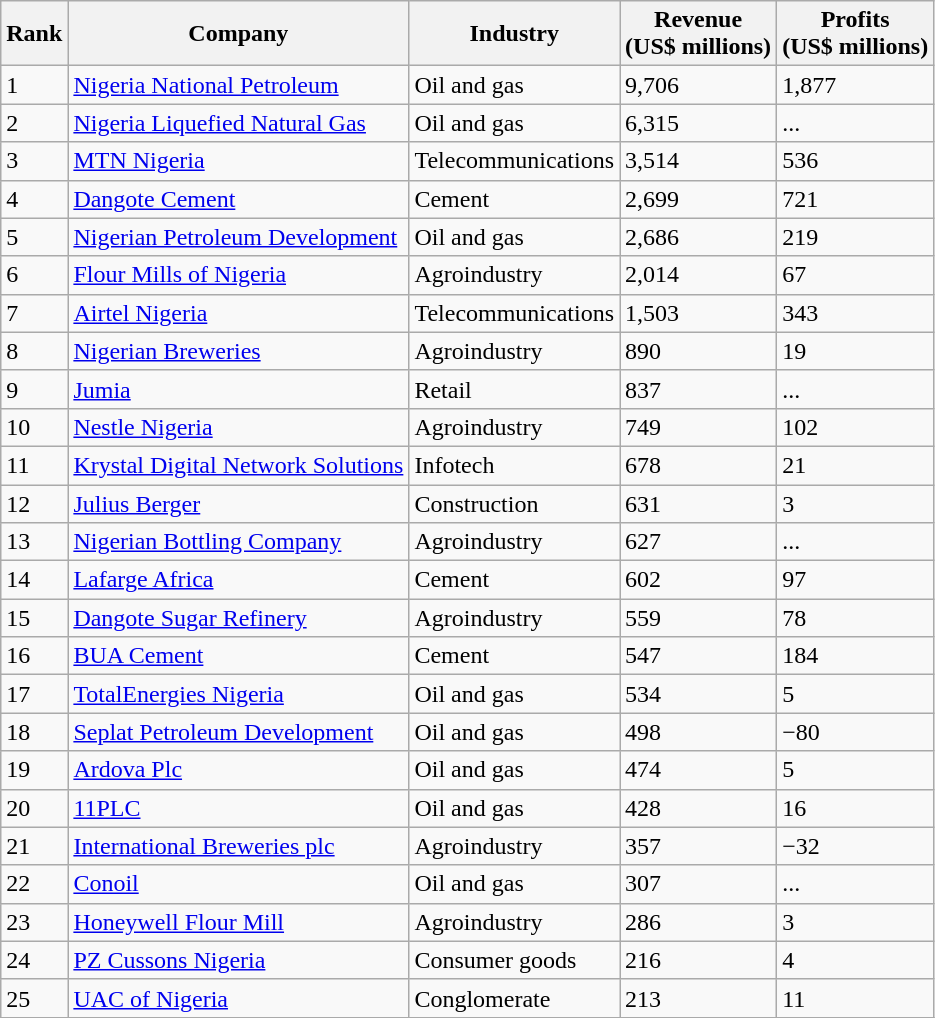<table class="wikitable sortable">
<tr>
<th>Rank</th>
<th>Company</th>
<th>Industry</th>
<th>Revenue<br>(US$ millions)</th>
<th>Profits<br>(US$ millions)</th>
</tr>
<tr>
<td>1</td>
<td><a href='#'>Nigeria National Petroleum</a></td>
<td>Oil and gas</td>
<td>9,706</td>
<td>1,877</td>
</tr>
<tr>
<td>2</td>
<td><a href='#'>Nigeria Liquefied Natural Gas</a></td>
<td>Oil and gas</td>
<td>6,315</td>
<td>...</td>
</tr>
<tr>
<td>3</td>
<td><a href='#'>MTN Nigeria</a></td>
<td>Telecommunications</td>
<td>3,514</td>
<td>536</td>
</tr>
<tr>
<td>4</td>
<td><a href='#'>Dangote Cement</a></td>
<td>Cement</td>
<td>2,699</td>
<td>721</td>
</tr>
<tr>
<td>5</td>
<td><a href='#'>Nigerian Petroleum Development</a></td>
<td>Oil and gas</td>
<td>2,686</td>
<td>219</td>
</tr>
<tr>
<td>6</td>
<td><a href='#'>Flour Mills of Nigeria</a></td>
<td>Agroindustry</td>
<td>2,014</td>
<td>67</td>
</tr>
<tr>
<td>7</td>
<td><a href='#'>Airtel Nigeria</a></td>
<td>Telecommunications</td>
<td>1,503</td>
<td>343</td>
</tr>
<tr>
<td>8</td>
<td><a href='#'>Nigerian Breweries</a></td>
<td>Agroindustry</td>
<td>890</td>
<td>19</td>
</tr>
<tr>
<td>9</td>
<td><a href='#'>Jumia</a></td>
<td>Retail</td>
<td>837</td>
<td>...</td>
</tr>
<tr>
<td>10</td>
<td><a href='#'>Nestle Nigeria</a></td>
<td>Agroindustry</td>
<td>749</td>
<td>102</td>
</tr>
<tr>
<td>11</td>
<td><a href='#'>Krystal Digital Network Solutions</a></td>
<td>Infotech</td>
<td>678</td>
<td>21</td>
</tr>
<tr>
<td>12</td>
<td><a href='#'>Julius Berger</a></td>
<td>Construction</td>
<td>631</td>
<td>3</td>
</tr>
<tr>
<td>13</td>
<td><a href='#'>Nigerian Bottling Company</a></td>
<td>Agroindustry</td>
<td>627</td>
<td>...</td>
</tr>
<tr>
<td>14</td>
<td><a href='#'>Lafarge Africa</a></td>
<td>Cement</td>
<td>602</td>
<td>97</td>
</tr>
<tr>
<td>15</td>
<td><a href='#'>Dangote Sugar Refinery</a></td>
<td>Agroindustry</td>
<td>559</td>
<td>78</td>
</tr>
<tr>
<td>16</td>
<td><a href='#'>BUA Cement</a></td>
<td>Cement</td>
<td>547</td>
<td>184</td>
</tr>
<tr>
<td>17</td>
<td><a href='#'>TotalEnergies Nigeria</a></td>
<td>Oil and gas</td>
<td>534</td>
<td>5</td>
</tr>
<tr>
<td>18</td>
<td><a href='#'>Seplat Petroleum Development</a></td>
<td>Oil and gas</td>
<td>498</td>
<td>−80</td>
</tr>
<tr>
<td>19</td>
<td><a href='#'>Ardova Plc</a></td>
<td>Oil and gas</td>
<td>474</td>
<td>5</td>
</tr>
<tr>
<td>20</td>
<td><a href='#'>11PLC</a></td>
<td>Oil and gas</td>
<td>428</td>
<td>16</td>
</tr>
<tr>
<td>21</td>
<td><a href='#'>International Breweries plc</a></td>
<td>Agroindustry</td>
<td>357</td>
<td>−32</td>
</tr>
<tr>
<td>22</td>
<td><a href='#'>Conoil</a></td>
<td>Oil and gas</td>
<td>307</td>
<td>...</td>
</tr>
<tr>
<td>23</td>
<td><a href='#'>Honeywell Flour Mill</a></td>
<td>Agroindustry</td>
<td>286</td>
<td>3</td>
</tr>
<tr>
<td>24</td>
<td><a href='#'>PZ Cussons Nigeria</a></td>
<td>Consumer goods</td>
<td>216</td>
<td>4</td>
</tr>
<tr>
<td>25</td>
<td><a href='#'>UAC of Nigeria</a></td>
<td>Conglomerate</td>
<td>213</td>
<td>11</td>
</tr>
<tr>
</tr>
</table>
